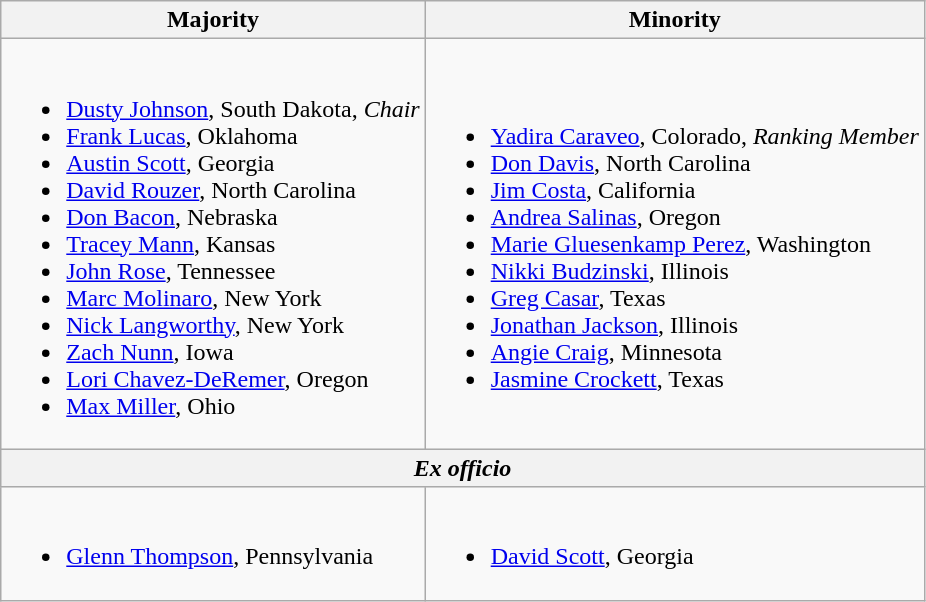<table class=wikitable>
<tr>
<th>Majority</th>
<th>Minority</th>
</tr>
<tr>
<td><br><ul><li><a href='#'>Dusty Johnson</a>, South Dakota, <em>Chair</em></li><li><a href='#'>Frank Lucas</a>, Oklahoma</li><li><a href='#'>Austin Scott</a>, Georgia</li><li><a href='#'>David Rouzer</a>, North Carolina</li><li><a href='#'>Don Bacon</a>, Nebraska</li><li><a href='#'>Tracey Mann</a>, Kansas</li><li><a href='#'>John Rose</a>, Tennessee</li><li><a href='#'>Marc Molinaro</a>, New York</li><li><a href='#'>Nick Langworthy</a>, New York</li><li><a href='#'>Zach Nunn</a>, Iowa</li><li><a href='#'>Lori Chavez-DeRemer</a>, Oregon</li><li><a href='#'>Max Miller</a>, Ohio</li></ul></td>
<td><br><ul><li><a href='#'>Yadira Caraveo</a>, Colorado, <em>Ranking Member</em></li><li><a href='#'>Don Davis</a>, North Carolina</li><li><a href='#'>Jim Costa</a>, California</li><li><a href='#'>Andrea Salinas</a>, Oregon</li><li><a href='#'>Marie Gluesenkamp Perez</a>, Washington</li><li><a href='#'>Nikki Budzinski</a>, Illinois</li><li><a href='#'>Greg Casar</a>, Texas</li><li><a href='#'>Jonathan Jackson</a>, Illinois</li><li><a href='#'>Angie Craig</a>, Minnesota</li><li><a href='#'>Jasmine Crockett</a>, Texas</li></ul></td>
</tr>
<tr>
<th colspan=2><em>Ex officio</em></th>
</tr>
<tr>
<td><br><ul><li><a href='#'>Glenn Thompson</a>, Pennsylvania</li></ul></td>
<td><br><ul><li><a href='#'>David Scott</a>, Georgia</li></ul></td>
</tr>
</table>
